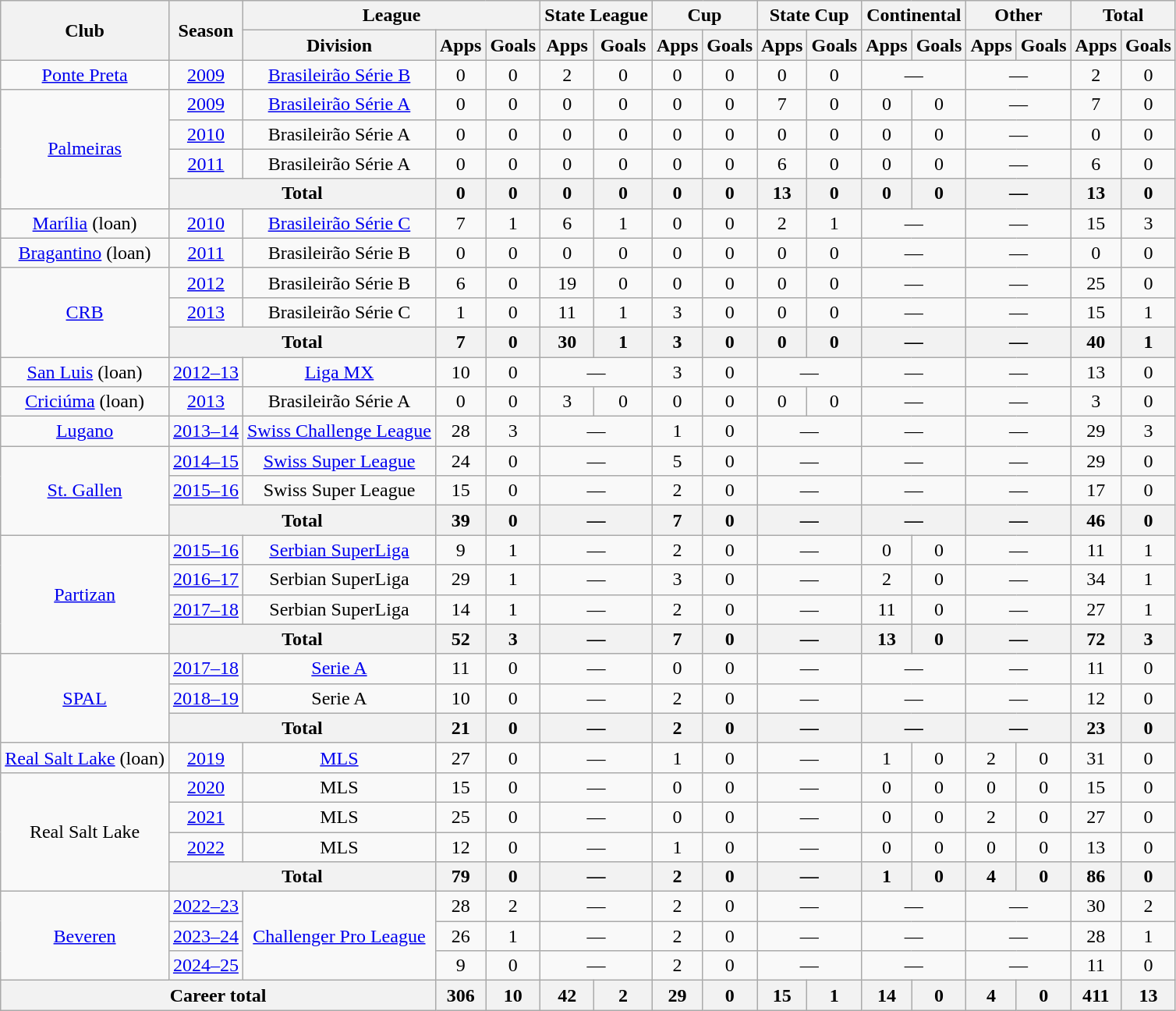<table class="wikitable" style="text-align:center">
<tr>
<th rowspan="2">Club</th>
<th rowspan="2">Season</th>
<th colspan="3">League</th>
<th colspan="2">State League</th>
<th colspan="2">Cup</th>
<th colspan="2">State Cup</th>
<th colspan="2">Continental</th>
<th colspan="2">Other</th>
<th colspan="2">Total</th>
</tr>
<tr>
<th>Division</th>
<th>Apps</th>
<th>Goals</th>
<th>Apps</th>
<th>Goals</th>
<th>Apps</th>
<th>Goals</th>
<th>Apps</th>
<th>Goals</th>
<th>Apps</th>
<th>Goals</th>
<th>Apps</th>
<th>Goals</th>
<th>Apps</th>
<th>Goals</th>
</tr>
<tr>
<td><a href='#'>Ponte Preta</a></td>
<td><a href='#'>2009</a></td>
<td><a href='#'>Brasileirão Série B</a></td>
<td>0</td>
<td>0</td>
<td>2</td>
<td>0</td>
<td>0</td>
<td>0</td>
<td>0</td>
<td>0</td>
<td colspan="2">—</td>
<td colspan="2">—</td>
<td>2</td>
<td>0</td>
</tr>
<tr>
<td rowspan="4"><a href='#'>Palmeiras</a></td>
<td><a href='#'>2009</a></td>
<td><a href='#'>Brasileirão Série A</a></td>
<td>0</td>
<td>0</td>
<td>0</td>
<td>0</td>
<td>0</td>
<td>0</td>
<td>7</td>
<td>0</td>
<td>0</td>
<td>0</td>
<td colspan="2">—</td>
<td>7</td>
<td>0</td>
</tr>
<tr>
<td><a href='#'>2010</a></td>
<td>Brasileirão Série A</td>
<td>0</td>
<td>0</td>
<td>0</td>
<td>0</td>
<td>0</td>
<td>0</td>
<td>0</td>
<td>0</td>
<td>0</td>
<td>0</td>
<td colspan="2">—</td>
<td>0</td>
<td>0</td>
</tr>
<tr>
<td><a href='#'>2011</a></td>
<td>Brasileirão Série A</td>
<td>0</td>
<td>0</td>
<td>0</td>
<td>0</td>
<td>0</td>
<td>0</td>
<td>6</td>
<td>0</td>
<td>0</td>
<td>0</td>
<td colspan="2">—</td>
<td>6</td>
<td>0</td>
</tr>
<tr>
<th colspan="2">Total</th>
<th>0</th>
<th>0</th>
<th>0</th>
<th>0</th>
<th>0</th>
<th>0</th>
<th>13</th>
<th>0</th>
<th>0</th>
<th>0</th>
<th colspan="2">—</th>
<th>13</th>
<th>0</th>
</tr>
<tr>
<td><a href='#'>Marília</a> (loan)</td>
<td><a href='#'>2010</a></td>
<td><a href='#'>Brasileirão Série C</a></td>
<td>7</td>
<td>1</td>
<td>6</td>
<td>1</td>
<td>0</td>
<td>0</td>
<td>2</td>
<td>1</td>
<td colspan="2">—</td>
<td colspan="2">—</td>
<td>15</td>
<td>3</td>
</tr>
<tr>
<td><a href='#'>Bragantino</a> (loan)</td>
<td><a href='#'>2011</a></td>
<td>Brasileirão Série B</td>
<td>0</td>
<td>0</td>
<td>0</td>
<td>0</td>
<td>0</td>
<td>0</td>
<td>0</td>
<td>0</td>
<td colspan="2">—</td>
<td colspan="2">—</td>
<td>0</td>
<td>0</td>
</tr>
<tr>
<td rowspan="3"><a href='#'>CRB</a></td>
<td><a href='#'>2012</a></td>
<td>Brasileirão Série B</td>
<td>6</td>
<td>0</td>
<td>19</td>
<td>0</td>
<td>0</td>
<td>0</td>
<td>0</td>
<td>0</td>
<td colspan="2">—</td>
<td colspan="2">—</td>
<td>25</td>
<td>0</td>
</tr>
<tr>
<td><a href='#'>2013</a></td>
<td>Brasileirão Série C</td>
<td>1</td>
<td>0</td>
<td>11</td>
<td>1</td>
<td>3</td>
<td>0</td>
<td>0</td>
<td>0</td>
<td colspan="2">—</td>
<td colspan="2">—</td>
<td>15</td>
<td>1</td>
</tr>
<tr>
<th colspan="2">Total</th>
<th>7</th>
<th>0</th>
<th>30</th>
<th>1</th>
<th>3</th>
<th>0</th>
<th>0</th>
<th>0</th>
<th colspan="2">—</th>
<th colspan="2">—</th>
<th>40</th>
<th>1</th>
</tr>
<tr>
<td><a href='#'>San Luis</a> (loan)</td>
<td><a href='#'>2012–13</a></td>
<td><a href='#'>Liga MX</a></td>
<td>10</td>
<td>0</td>
<td colspan="2">—</td>
<td>3</td>
<td>0</td>
<td colspan="2">—</td>
<td colspan="2">—</td>
<td colspan="2">—</td>
<td>13</td>
<td>0</td>
</tr>
<tr>
<td><a href='#'>Criciúma</a> (loan)</td>
<td><a href='#'>2013</a></td>
<td>Brasileirão Série A</td>
<td>0</td>
<td>0</td>
<td>3</td>
<td>0</td>
<td>0</td>
<td>0</td>
<td>0</td>
<td>0</td>
<td colspan="2">—</td>
<td colspan="2">—</td>
<td>3</td>
<td>0</td>
</tr>
<tr>
<td><a href='#'>Lugano</a></td>
<td><a href='#'>2013–14</a></td>
<td><a href='#'>Swiss Challenge League</a></td>
<td>28</td>
<td>3</td>
<td colspan="2">—</td>
<td>1</td>
<td>0</td>
<td colspan="2">—</td>
<td colspan="2">—</td>
<td colspan="2">—</td>
<td>29</td>
<td>3</td>
</tr>
<tr>
<td rowspan="3"><a href='#'>St. Gallen</a></td>
<td><a href='#'>2014–15</a></td>
<td><a href='#'>Swiss Super League</a></td>
<td>24</td>
<td>0</td>
<td colspan="2">—</td>
<td>5</td>
<td>0</td>
<td colspan="2">—</td>
<td colspan="2">—</td>
<td colspan="2">—</td>
<td>29</td>
<td>0</td>
</tr>
<tr>
<td><a href='#'>2015–16</a></td>
<td>Swiss Super League</td>
<td>15</td>
<td>0</td>
<td colspan="2">—</td>
<td>2</td>
<td>0</td>
<td colspan="2">—</td>
<td colspan="2">—</td>
<td colspan="2">—</td>
<td>17</td>
<td>0</td>
</tr>
<tr>
<th colspan="2">Total</th>
<th>39</th>
<th>0</th>
<th colspan="2">—</th>
<th>7</th>
<th>0</th>
<th colspan="2">—</th>
<th colspan="2">—</th>
<th colspan="2">—</th>
<th>46</th>
<th>0</th>
</tr>
<tr>
<td rowspan="4"><a href='#'>Partizan</a></td>
<td><a href='#'>2015–16</a></td>
<td><a href='#'>Serbian SuperLiga</a></td>
<td>9</td>
<td>1</td>
<td colspan="2">—</td>
<td>2</td>
<td>0</td>
<td colspan="2">—</td>
<td>0</td>
<td>0</td>
<td colspan="2">—</td>
<td>11</td>
<td>1</td>
</tr>
<tr>
<td><a href='#'>2016–17</a></td>
<td>Serbian SuperLiga</td>
<td>29</td>
<td>1</td>
<td colspan="2">—</td>
<td>3</td>
<td>0</td>
<td colspan="2">—</td>
<td>2</td>
<td>0</td>
<td colspan="2">—</td>
<td>34</td>
<td>1</td>
</tr>
<tr>
<td><a href='#'>2017–18</a></td>
<td>Serbian SuperLiga</td>
<td>14</td>
<td>1</td>
<td colspan="2">—</td>
<td>2</td>
<td>0</td>
<td colspan="2">—</td>
<td>11</td>
<td>0</td>
<td colspan="2">—</td>
<td>27</td>
<td>1</td>
</tr>
<tr>
<th colspan="2">Total</th>
<th>52</th>
<th>3</th>
<th colspan="2">—</th>
<th>7</th>
<th>0</th>
<th colspan="2">—</th>
<th>13</th>
<th>0</th>
<th colspan="2">—</th>
<th>72</th>
<th>3</th>
</tr>
<tr>
<td rowspan="3"><a href='#'>SPAL</a></td>
<td><a href='#'>2017–18</a></td>
<td><a href='#'>Serie A</a></td>
<td>11</td>
<td>0</td>
<td colspan="2">—</td>
<td>0</td>
<td>0</td>
<td colspan="2">—</td>
<td colspan="2">—</td>
<td colspan="2">—</td>
<td>11</td>
<td>0</td>
</tr>
<tr>
<td><a href='#'>2018–19</a></td>
<td>Serie A</td>
<td>10</td>
<td>0</td>
<td colspan="2">—</td>
<td>2</td>
<td>0</td>
<td colspan="2">—</td>
<td colspan="2">—</td>
<td colspan="2">—</td>
<td>12</td>
<td>0</td>
</tr>
<tr>
<th colspan="2">Total</th>
<th>21</th>
<th>0</th>
<th colspan="2">—</th>
<th>2</th>
<th>0</th>
<th colspan="2">—</th>
<th colspan="2">—</th>
<th colspan="2">—</th>
<th>23</th>
<th>0</th>
</tr>
<tr>
<td><a href='#'>Real Salt Lake</a> (loan)</td>
<td><a href='#'>2019</a></td>
<td><a href='#'>MLS</a></td>
<td>27</td>
<td>0</td>
<td colspan="2">—</td>
<td>1</td>
<td>0</td>
<td colspan="2">—</td>
<td>1</td>
<td>0</td>
<td>2</td>
<td>0</td>
<td>31</td>
<td>0</td>
</tr>
<tr>
<td rowspan="4">Real Salt Lake</td>
<td><a href='#'>2020</a></td>
<td>MLS</td>
<td>15</td>
<td>0</td>
<td colspan="2">—</td>
<td>0</td>
<td>0</td>
<td colspan="2">—</td>
<td>0</td>
<td>0</td>
<td>0</td>
<td>0</td>
<td>15</td>
<td>0</td>
</tr>
<tr>
<td><a href='#'>2021</a></td>
<td>MLS</td>
<td>25</td>
<td>0</td>
<td colspan="2">—</td>
<td>0</td>
<td>0</td>
<td colspan="2">—</td>
<td>0</td>
<td>0</td>
<td>2</td>
<td>0</td>
<td>27</td>
<td>0</td>
</tr>
<tr>
<td><a href='#'>2022</a></td>
<td>MLS</td>
<td>12</td>
<td>0</td>
<td colspan="2">—</td>
<td>1</td>
<td>0</td>
<td colspan="2">—</td>
<td>0</td>
<td>0</td>
<td>0</td>
<td>0</td>
<td>13</td>
<td>0</td>
</tr>
<tr>
<th colspan="2">Total</th>
<th>79</th>
<th>0</th>
<th colspan="2">—</th>
<th>2</th>
<th>0</th>
<th colspan="2">—</th>
<th>1</th>
<th>0</th>
<th>4</th>
<th>0</th>
<th>86</th>
<th>0</th>
</tr>
<tr>
<td rowspan="3"><a href='#'>Beveren</a></td>
<td><a href='#'>2022–23</a></td>
<td rowspan="3"><a href='#'>Challenger Pro League</a></td>
<td>28</td>
<td>2</td>
<td colspan="2">—</td>
<td>2</td>
<td>0</td>
<td colspan="2">—</td>
<td colspan="2">—</td>
<td colspan="2">—</td>
<td>30</td>
<td>2</td>
</tr>
<tr>
<td><a href='#'>2023–24</a></td>
<td>26</td>
<td>1</td>
<td colspan="2">—</td>
<td>2</td>
<td>0</td>
<td colspan="2">—</td>
<td colspan="2">—</td>
<td colspan="2">—</td>
<td>28</td>
<td>1</td>
</tr>
<tr>
<td><a href='#'>2024–25</a></td>
<td>9</td>
<td>0</td>
<td colspan="2">—</td>
<td>2</td>
<td>0</td>
<td colspan="2">—</td>
<td colspan="2">—</td>
<td colspan="2">—</td>
<td>11</td>
<td>0</td>
</tr>
<tr>
<th colspan="3">Career total</th>
<th>306</th>
<th>10</th>
<th>42</th>
<th>2</th>
<th>29</th>
<th>0</th>
<th>15</th>
<th>1</th>
<th>14</th>
<th>0</th>
<th>4</th>
<th>0</th>
<th>411</th>
<th>13</th>
</tr>
</table>
